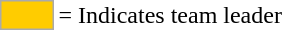<table>
<tr>
<td style="background-color:#FFCC00; border:1px solid #aaaaaa; width:2em;"></td>
<td>= Indicates team leader</td>
</tr>
</table>
